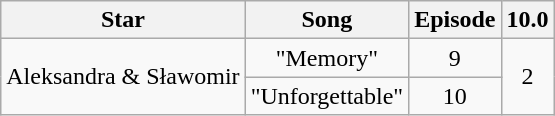<table class="wikitable">
<tr>
<th>Star</th>
<th>Song</th>
<th>Episode</th>
<th>10.0</th>
</tr>
<tr -->
<td align="center" rowspan="2">Aleksandra & Sławomir</td>
<td align="center">"Memory"</td>
<td align="center">9</td>
<td align="center" rowspan="2">2</td>
</tr>
<tr>
<td align="center">"Unforgettable"</td>
<td align="center">10</td>
</tr>
</table>
